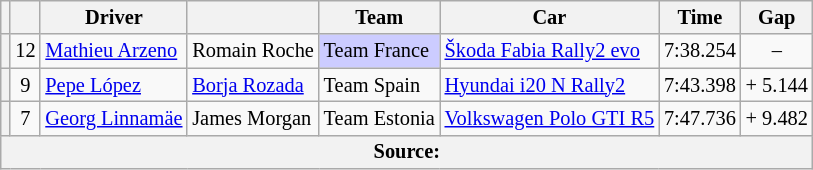<table class="wikitable" style="font-size:85%;">
<tr>
<th scope="col"></th>
<th scope="col"></th>
<th scope="col">Driver</th>
<th scope="col"></th>
<th scope="col">Team</th>
<th scope="col">Car</th>
<th scope="col">Time</th>
<th scope="col">Gap</th>
</tr>
<tr>
<th></th>
<td align="center">12</td>
<td> <a href='#'>Mathieu Arzeno</a></td>
<td> Romain Roche</td>
<td style="background:#ccccff"> Team France</td>
<td><a href='#'>Škoda Fabia Rally2 evo</a></td>
<td align="center">7:38.254</td>
<td align="center">–</td>
</tr>
<tr>
<th></th>
<td align="center">9</td>
<td> <a href='#'>Pepe López</a></td>
<td> <a href='#'>Borja Rozada</a></td>
<td> Team Spain</td>
<td><a href='#'>Hyundai i20 N Rally2</a></td>
<td align="center">7:43.398</td>
<td>+ 5.144</td>
</tr>
<tr>
<th></th>
<td align="center">7</td>
<td> <a href='#'>Georg Linnamäe</a></td>
<td> James Morgan</td>
<td> Team Estonia</td>
<td><a href='#'>Volkswagen Polo GTI R5</a></td>
<td align="center">7:47.736</td>
<td>+ 9.482</td>
</tr>
<tr class="sortbottom">
<th colspan=8>Source:</th>
</tr>
</table>
